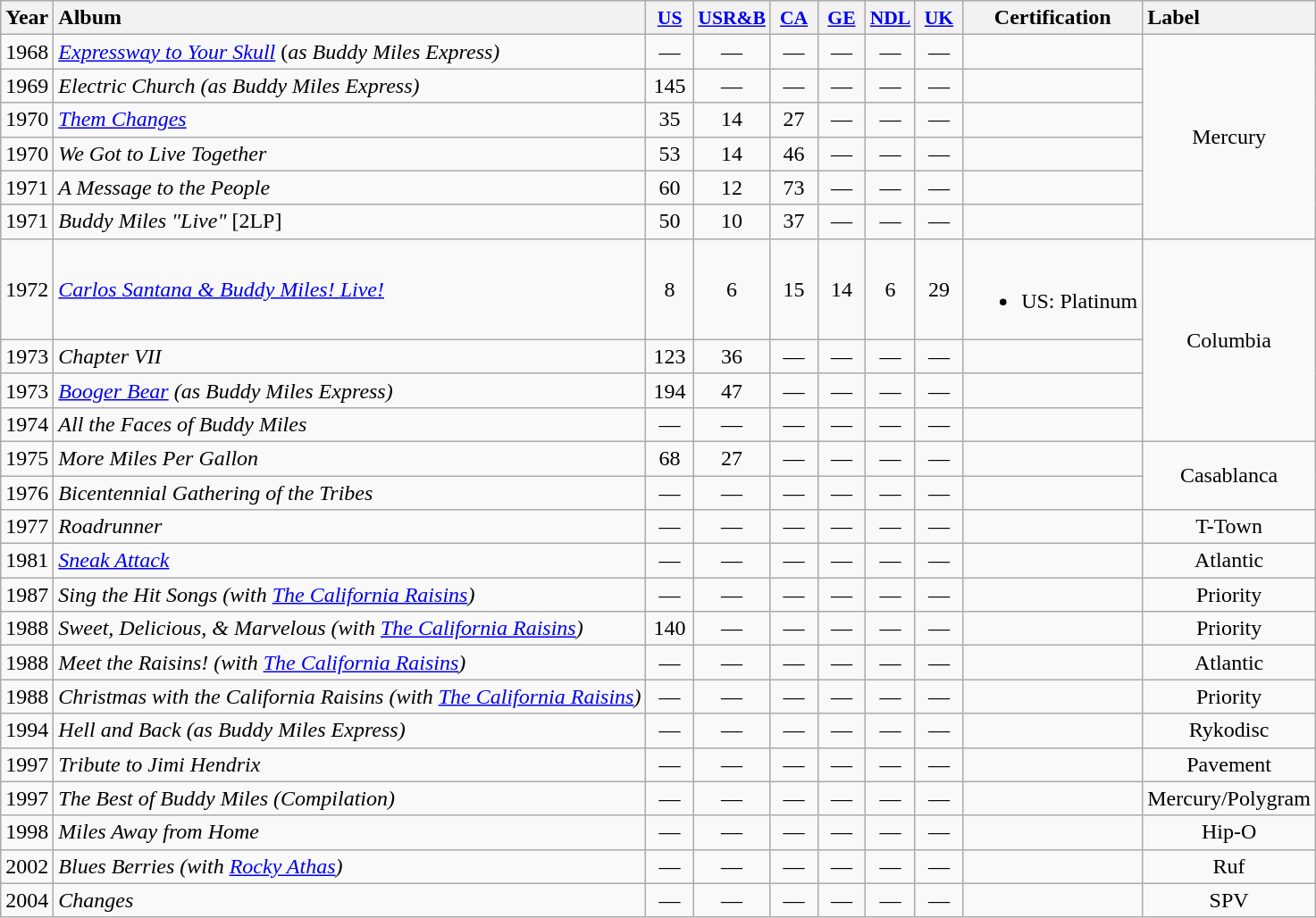<table class="wikitable" style="text-align:center;">
<tr>
<th style="text-align:left;">Year</th>
<th style="text-align:left;">Album</th>
<th style="width:2em;font-size:90%;"><a href='#'>US</a></th>
<th style="width:2em;font-size:90%;"><a href='#'>USR&B</a></th>
<th style="width:2em;font-size:90%;"><a href='#'>CA</a></th>
<th style="width:2em;font-size:90%;"><a href='#'>GE</a></th>
<th style="width:2em;font-size:90%;"><a href='#'>NDL</a></th>
<th style="width:2em;font-size:90%;"><a href='#'>UK</a></th>
<th>Certification</th>
<th style="text-align:left;">Label</th>
</tr>
<tr>
<td style="text-align:left;">1968</td>
<td style="text-align:left;"><em><a href='#'>Expressway to Your Skull</a></em>  (<em>as Buddy Miles Express)</em></td>
<td style="text-align:center;">—</td>
<td>—</td>
<td>—</td>
<td>—</td>
<td>—</td>
<td>—</td>
<td></td>
<td rowspan="6" style="text-align:center;">Mercury</td>
</tr>
<tr>
<td style="text-align:left;">1969</td>
<td style="text-align:left;"><em>Electric Church (as Buddy Miles Express)</em></td>
<td style="text-align:center;">145</td>
<td>—</td>
<td>—</td>
<td>—</td>
<td>—</td>
<td>—</td>
<td></td>
</tr>
<tr>
<td style="text-align:left;">1970</td>
<td style="text-align:left;"><em><a href='#'>Them Changes</a></em></td>
<td style="text-align:center;">35</td>
<td>14</td>
<td>27</td>
<td>—</td>
<td>—</td>
<td>—</td>
<td></td>
</tr>
<tr>
<td style="text-align:left;">1970</td>
<td style="text-align:left;"><em>We Got to Live Together</em></td>
<td style="text-align:center;">53</td>
<td>14</td>
<td>46</td>
<td>—</td>
<td>—</td>
<td>—</td>
<td></td>
</tr>
<tr>
<td style="text-align:left;">1971</td>
<td style="text-align:left;"><em>A Message to the People</em></td>
<td style="text-align:center;">60</td>
<td>12</td>
<td>73</td>
<td>—</td>
<td>—</td>
<td>—</td>
<td></td>
</tr>
<tr>
<td style="text-align:left;">1971</td>
<td style="text-align:left;"><em>Buddy Miles "Live"</em> [2LP]</td>
<td style="text-align:center;">50</td>
<td>10</td>
<td>37</td>
<td>—</td>
<td>—</td>
<td>—</td>
<td></td>
</tr>
<tr>
<td style="text-align:left;">1972</td>
<td style="text-align:left;"><em><a href='#'>Carlos Santana & Buddy Miles! Live!</a></em></td>
<td style="text-align:center;">8</td>
<td>6</td>
<td>15</td>
<td>14</td>
<td>6</td>
<td>29</td>
<td><br><ul><li>US: Platinum</li></ul></td>
<td rowspan="4">Columbia</td>
</tr>
<tr>
<td>1973</td>
<td style="text-align:left;"><em>Chapter VII</em></td>
<td>123</td>
<td>36</td>
<td>—</td>
<td>—</td>
<td>—</td>
<td>—</td>
<td></td>
</tr>
<tr>
<td>1973</td>
<td style="text-align:left;"><em><a href='#'>Booger Bear</a> (as Buddy Miles Express)</em></td>
<td>194</td>
<td>47</td>
<td>—</td>
<td>—</td>
<td>—</td>
<td>—</td>
<td></td>
</tr>
<tr>
<td>1974</td>
<td style="text-align:left;"><em>All the Faces of Buddy Miles</em></td>
<td>—</td>
<td>—</td>
<td>—</td>
<td>—</td>
<td>—</td>
<td>—</td>
<td></td>
</tr>
<tr>
<td>1975</td>
<td style="text-align:left;"><em>More Miles Per Gallon</em></td>
<td>68</td>
<td>27</td>
<td>—</td>
<td>—</td>
<td>—</td>
<td>—</td>
<td></td>
<td rowspan="2">Casablanca</td>
</tr>
<tr>
<td>1976</td>
<td style="text-align:left;"><em>Bicentennial Gathering of the Tribes</em></td>
<td>—</td>
<td>—</td>
<td>—</td>
<td>—</td>
<td>—</td>
<td>—</td>
<td></td>
</tr>
<tr>
<td style="text-align:left;">1977</td>
<td style="text-align:left;"><em>Roadrunner</em></td>
<td style="text-align:center;">—</td>
<td>—</td>
<td>—</td>
<td>—</td>
<td>—</td>
<td>—</td>
<td></td>
<td>T-Town</td>
</tr>
<tr>
<td>1981</td>
<td style="text-align:left;"><em><a href='#'>Sneak Attack</a></em></td>
<td>—</td>
<td>—</td>
<td>—</td>
<td>—</td>
<td>—</td>
<td>—</td>
<td></td>
<td>Atlantic</td>
</tr>
<tr>
<td>1987</td>
<td style="text-align:left;"><em>Sing the Hit Songs (with <a href='#'>The California Raisins</a>)</em></td>
<td>—</td>
<td>—</td>
<td>—</td>
<td>—</td>
<td>—</td>
<td>—</td>
<td></td>
<td>Priority</td>
</tr>
<tr>
<td>1988</td>
<td style="text-align:left;"><em>Sweet, Delicious, & Marvelous (with <a href='#'>The California Raisins</a>)</em></td>
<td>140</td>
<td>—</td>
<td>—</td>
<td>—</td>
<td>—</td>
<td>—</td>
<td></td>
<td>Priority</td>
</tr>
<tr>
<td>1988</td>
<td style="text-align:left;"><em>Meet the Raisins!</em>  <em>(with <a href='#'>The California Raisins</a>)</em></td>
<td>—</td>
<td>—</td>
<td>—</td>
<td>—</td>
<td>—</td>
<td>—</td>
<td></td>
<td>Atlantic</td>
</tr>
<tr>
<td>1988</td>
<td style="text-align:left;"><em>Christmas with the California Raisins (with <a href='#'>The California Raisins</a>)</em></td>
<td>—</td>
<td>—</td>
<td>—</td>
<td>—</td>
<td>—</td>
<td>—</td>
<td></td>
<td>Priority</td>
</tr>
<tr>
<td>1994</td>
<td style="text-align:left;"><em>Hell and Back (as Buddy Miles Express)</em></td>
<td>—</td>
<td>—</td>
<td>—</td>
<td>—</td>
<td>—</td>
<td>—</td>
<td></td>
<td>Rykodisc</td>
</tr>
<tr>
<td>1997</td>
<td style="text-align:left;"><em>Tribute to Jimi Hendrix</em></td>
<td>—</td>
<td>—</td>
<td>—</td>
<td>—</td>
<td>—</td>
<td>—</td>
<td></td>
<td>Pavement</td>
</tr>
<tr>
<td>1997</td>
<td style="text-align:left;"><em>The Best of Buddy Miles (Compilation)</em></td>
<td>—</td>
<td>—</td>
<td>—</td>
<td>—</td>
<td>—</td>
<td>—</td>
<td></td>
<td>Mercury/Polygram</td>
</tr>
<tr>
<td>1998</td>
<td style="text-align:left;"><em>Miles Away from Home</em></td>
<td>—</td>
<td>—</td>
<td>—</td>
<td>—</td>
<td>—</td>
<td>—</td>
<td></td>
<td>Hip-O</td>
</tr>
<tr>
<td>2002</td>
<td style="text-align:left;"><em>Blues Berries (with <a href='#'>Rocky Athas</a>)</em></td>
<td>—</td>
<td>—</td>
<td>—</td>
<td>—</td>
<td>—</td>
<td>—</td>
<td></td>
<td>Ruf</td>
</tr>
<tr>
<td>2004</td>
<td style="text-align:left;"><em>Changes</em></td>
<td>—</td>
<td>—</td>
<td>—</td>
<td>—</td>
<td>—</td>
<td>—</td>
<td></td>
<td>SPV</td>
</tr>
</table>
